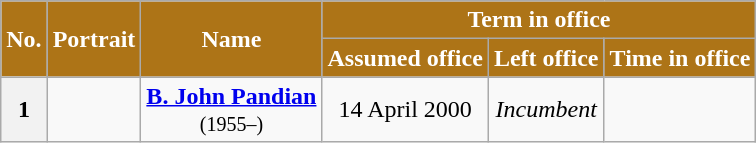<table class="wikitable sortable" style="text-align:center;">
<tr>
<th rowspan=2 style="background-color:#ad7417;color:white">No.</th>
<th rowspan=2 style="background-color:#ad7417;color:white">Portrait</th>
<th rowspan=2 style="background-color:#ad7417;color:white">Name<br></th>
<th colspan=3 style="background-color:#ad7417;color:white">Term in office</th>
</tr>
<tr>
<th style="background-color:#ad7417;color:white">Assumed office</th>
<th style="background-color:#ad7417;color:white">Left office</th>
<th style="background-color:#ad7417;color:white">Time in office</th>
</tr>
<tr>
<th>1</th>
<td></td>
<td><strong><a href='#'>B. John Pandian</a></strong><br><small>(1955–)</small></td>
<td>14 April 2000</td>
<td><em>Incumbent</em></td>
<td></td>
</tr>
</table>
